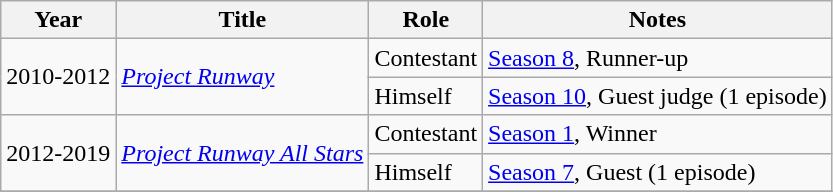<table class="wikitable sortable">
<tr>
<th>Year</th>
<th>Title</th>
<th>Role</th>
<th class="unsortable">Notes</th>
</tr>
<tr>
<td rowspan="2">2010-2012</td>
<td rowspan="2"><em><a href='#'>Project Runway</a></em></td>
<td>Contestant</td>
<td><a href='#'>Season 8</a>, Runner-up</td>
</tr>
<tr>
<td>Himself</td>
<td><a href='#'>Season 10</a>, Guest judge (1 episode)</td>
</tr>
<tr>
<td rowspan="2">2012-2019</td>
<td rowspan="2"><em><a href='#'>Project Runway All Stars</a></em></td>
<td>Contestant</td>
<td><a href='#'>Season 1</a>, Winner</td>
</tr>
<tr>
<td>Himself</td>
<td><a href='#'>Season 7</a>, Guest (1 episode)</td>
</tr>
<tr>
</tr>
</table>
